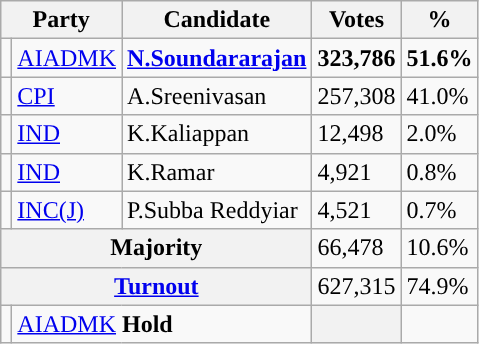<table class="wikitable">
<tr>
<th colspan="2">Party</th>
<th>Candidate</th>
<th>Votes</th>
<th>%</th>
</tr>
<tr>
<td></td>
<td><a href='#'>AIADMK</a></td>
<td><strong><a href='#'>N.Soundararajan</a></strong></td>
<td><strong>323,786</strong></td>
<td><strong>51.6%</strong></td>
</tr>
<tr>
<td></td>
<td><a href='#'>CPI</a></td>
<td>A.Sreenivasan</td>
<td>257,308</td>
<td>41.0%</td>
</tr>
<tr>
<td></td>
<td><a href='#'>IND</a></td>
<td>K.Kaliappan</td>
<td>12,498</td>
<td>2.0%</td>
</tr>
<tr>
<td></td>
<td><a href='#'>IND</a></td>
<td>K.Ramar</td>
<td>4,921</td>
<td>0.8%</td>
</tr>
<tr>
<td></td>
<td><a href='#'>INC(J)</a></td>
<td>P.Subba Reddyiar</td>
<td>4,521</td>
<td>0.7%</td>
</tr>
<tr>
<th colspan="3">Majority</th>
<td>66,478</td>
<td>10.6%</td>
</tr>
<tr>
<th colspan="3"><a href='#'>Turnout</a></th>
<td>627,315</td>
<td>74.9%</td>
</tr>
<tr>
<td></td>
<td colspan="2"><a href='#'>AIADMK</a> <strong>Hold</strong></td>
<th></th>
<td></td>
</tr>
</table>
